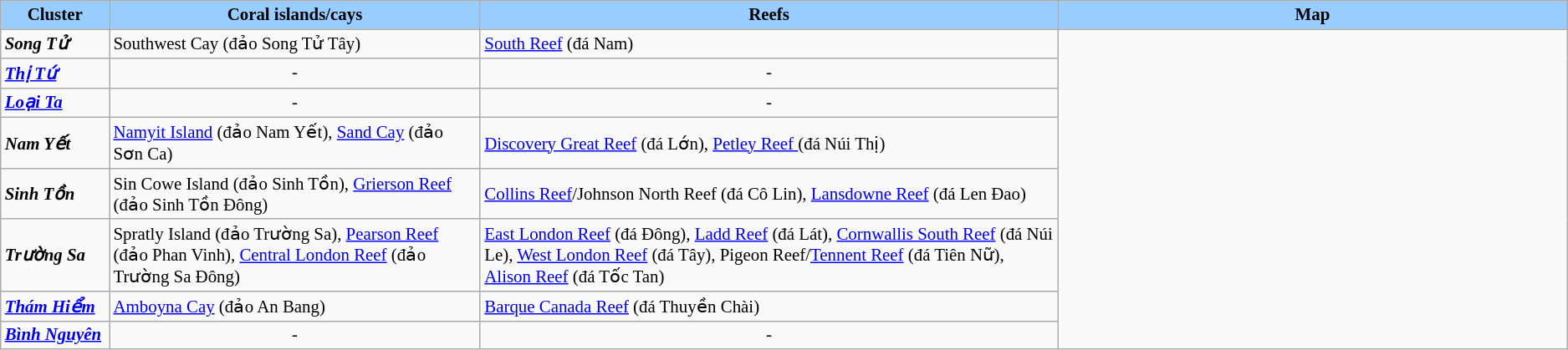<table class="wikitable" style="font-size:87%;" align=center>
<tr>
<th style="background:#99CCFF;" width="80px">Cluster</th>
<th style="background:#99CCFF;">Coral islands/cays</th>
<th style="background:#99CCFF;">Reefs</th>
<th style="background:#99CCFF;">Map</th>
</tr>
<tr>
<td><strong><em>Song Tử </em></strong></td>
<td>Southwest Cay (đảo Song Tử Tây)</td>
<td><a href='#'>South Reef</a> (đá Nam)</td>
<td rowspan=8 width=400px><div></div></td>
</tr>
<tr>
<td><strong><em><a href='#'>Thị Tứ</a></em></strong></td>
<td style="text-align: center">-</td>
<td style="text-align: center">-</td>
</tr>
<tr>
<td><strong><em><a href='#'>Loại Ta</a></em></strong></td>
<td style="text-align: center">-</td>
<td style="text-align: center">-</td>
</tr>
<tr>
<td><strong><em>Nam Yết</em></strong></td>
<td><a href='#'>Namyit Island</a> (đảo Nam Yết), <a href='#'>Sand Cay</a> (đảo Sơn Ca)</td>
<td><a href='#'>Discovery Great Reef</a> (đá Lớn), <a href='#'>Petley Reef </a>(đá Núi Thị)</td>
</tr>
<tr>
<td><strong><em>Sinh Tồn</em></strong></td>
<td>Sin Cowe Island (đảo Sinh Tồn), <a href='#'>Grierson Reef</a> (đảo Sinh Tồn Đông)</td>
<td><a href='#'>Collins Reef</a>/Johnson North Reef (đá Cô Lin), <a href='#'>Lansdowne Reef</a> (đá Len Đao)</td>
</tr>
<tr>
<td><strong><em>Trường Sa</em></strong></td>
<td>Spratly Island (đảo Trường Sa), <a href='#'>Pearson Reef</a> (đảo Phan Vinh), <a href='#'>Central London Reef</a> (đảo Trường Sa Đông)</td>
<td><a href='#'>East London Reef</a> (đá Đông), <a href='#'>Ladd Reef</a> (đá Lát), <a href='#'>Cornwallis South Reef</a> (đá Núi Le), <a href='#'>West London Reef</a> (đá Tây), Pigeon Reef/<a href='#'>Tennent Reef</a> (đá Tiên Nữ), <a href='#'>Alison Reef</a> (đá Tốc Tan)</td>
</tr>
<tr>
<td><strong><em><a href='#'>Thám Hiểm</a></em></strong></td>
<td><a href='#'>Amboyna Cay</a> (đảo An Bang)</td>
<td><a href='#'>Barque Canada Reef</a> (đá Thuyền Chài)</td>
</tr>
<tr>
<td><strong><em><a href='#'>Bình Nguyên</a></em></strong></td>
<td style="text-align: center">-</td>
<td style="text-align: center">-</td>
</tr>
</table>
